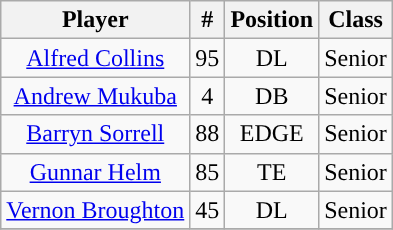<table class="wikitable sortable" style="text-align:center">
<tr>
<th>Player</th>
<th>#</th>
<th>Position</th>
<th>Class</th>
</tr>
<tr>
<td><a href='#'>Alfred Collins</a></td>
<td>95</td>
<td>DL</td>
<td>Senior</td>
</tr>
<tr>
<td><a href='#'>Andrew Mukuba</a></td>
<td>4</td>
<td>DB</td>
<td>Senior</td>
</tr>
<tr>
<td><a href='#'>Barryn Sorrell</a></td>
<td>88</td>
<td>EDGE</td>
<td>Senior</td>
</tr>
<tr>
<td><a href='#'>Gunnar Helm</a></td>
<td>85</td>
<td>TE</td>
<td>Senior</td>
</tr>
<tr>
<td><a href='#'>Vernon Broughton</a></td>
<td>45</td>
<td>DL</td>
<td>Senior</td>
</tr>
<tr>
</tr>
</table>
